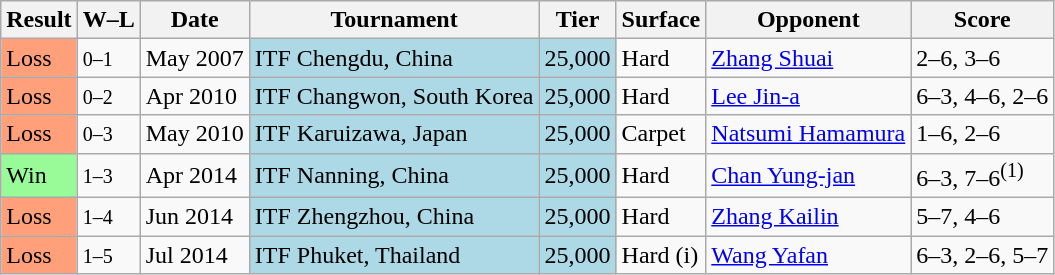<table class="wikitable sortable">
<tr>
<th>Result</th>
<th class="unsortable">W–L</th>
<th>Date</th>
<th>Tournament</th>
<th>Tier</th>
<th>Surface</th>
<th>Opponent</th>
<th class="unsortable">Score</th>
</tr>
<tr>
<td style="background:#ffa07a;">Loss</td>
<td><small>0–1</small></td>
<td>May 2007</td>
<td style="background:lightblue;">ITF Chengdu, China</td>
<td style="background:lightblue;">25,000</td>
<td>Hard</td>
<td> <a href='#'>Zhang Shuai</a></td>
<td>2–6, 3–6</td>
</tr>
<tr>
<td style="background:#ffa07a;">Loss</td>
<td><small>0–2</small></td>
<td>Apr 2010</td>
<td style="background:lightblue;">ITF Changwon, South Korea</td>
<td style="background:lightblue;">25,000</td>
<td>Hard</td>
<td> <a href='#'>Lee Jin-a</a></td>
<td>6–3, 4–6, 2–6</td>
</tr>
<tr>
<td style="background:#ffa07a;">Loss</td>
<td><small>0–3</small></td>
<td>May 2010</td>
<td style="background:lightblue;">ITF Karuizawa, Japan</td>
<td style="background:lightblue;">25,000</td>
<td>Carpet</td>
<td> <a href='#'>Natsumi Hamamura</a></td>
<td>1–6, 2–6</td>
</tr>
<tr>
<td style="background:#98fb98;">Win</td>
<td><small>1–3</small></td>
<td>Apr 2014</td>
<td style="background:lightblue;">ITF Nanning, China</td>
<td style="background:lightblue;">25,000</td>
<td>Hard</td>
<td> <a href='#'>Chan Yung-jan</a></td>
<td>6–3, 7–6<sup>(1)</sup></td>
</tr>
<tr>
<td style="background:#ffa07a;">Loss</td>
<td><small>1–4</small></td>
<td>Jun 2014</td>
<td style="background:lightblue;">ITF Zhengzhou, China</td>
<td style="background:lightblue;">25,000</td>
<td>Hard</td>
<td> <a href='#'>Zhang Kailin</a></td>
<td>5–7, 4–6</td>
</tr>
<tr>
<td style="background:#ffa07a;">Loss</td>
<td><small>1–5</small></td>
<td>Jul 2014</td>
<td style="background:lightblue;">ITF Phuket, Thailand</td>
<td style="background:lightblue;">25,000</td>
<td>Hard (i)</td>
<td> <a href='#'>Wang Yafan</a></td>
<td>6–3, 2–6, 5–7</td>
</tr>
</table>
